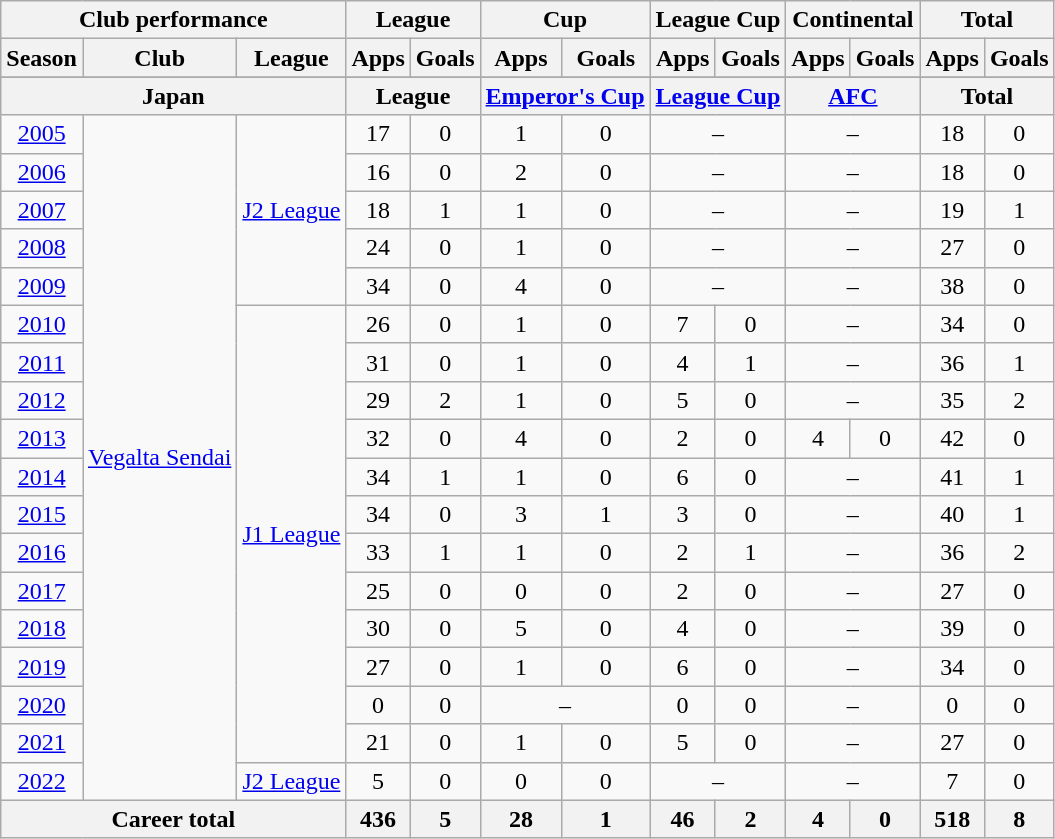<table class="wikitable" style="text-align:center">
<tr>
<th colspan=3>Club performance</th>
<th colspan=2>League</th>
<th colspan=2>Cup</th>
<th colspan=2>League Cup</th>
<th colspan=2>Continental</th>
<th colspan=2>Total</th>
</tr>
<tr>
<th>Season</th>
<th>Club</th>
<th>League</th>
<th>Apps</th>
<th>Goals</th>
<th>Apps</th>
<th>Goals</th>
<th>Apps</th>
<th>Goals</th>
<th>Apps</th>
<th>Goals</th>
<th>Apps</th>
<th>Goals</th>
</tr>
<tr>
</tr>
<tr>
<th colspan=3>Japan</th>
<th colspan=2>League</th>
<th colspan=2><a href='#'>Emperor's Cup</a></th>
<th colspan=2><a href='#'>League Cup</a></th>
<th colspan=2><a href='#'>AFC</a></th>
<th colspan=2>Total</th>
</tr>
<tr>
<td><a href='#'>2005</a></td>
<td rowspan="18"><a href='#'>Vegalta Sendai</a></td>
<td rowspan="5"><a href='#'>J2 League</a></td>
<td>17</td>
<td>0</td>
<td>1</td>
<td>0</td>
<td colspan="2">–</td>
<td colspan="2">–</td>
<td>18</td>
<td>0</td>
</tr>
<tr>
<td><a href='#'>2006</a></td>
<td>16</td>
<td>0</td>
<td>2</td>
<td>0</td>
<td colspan="2">–</td>
<td colspan="2">–</td>
<td>18</td>
<td>0</td>
</tr>
<tr>
<td><a href='#'>2007</a></td>
<td>18</td>
<td>1</td>
<td>1</td>
<td>0</td>
<td colspan="2">–</td>
<td colspan="2">–</td>
<td>19</td>
<td>1</td>
</tr>
<tr>
<td><a href='#'>2008</a></td>
<td>24</td>
<td>0</td>
<td>1</td>
<td>0</td>
<td colspan="2">–</td>
<td colspan="2">–</td>
<td>27</td>
<td>0</td>
</tr>
<tr>
<td><a href='#'>2009</a></td>
<td>34</td>
<td>0</td>
<td>4</td>
<td>0</td>
<td colspan="2">–</td>
<td colspan="2">–</td>
<td>38</td>
<td>0</td>
</tr>
<tr>
<td><a href='#'>2010</a></td>
<td rowspan="12"><a href='#'>J1 League</a></td>
<td>26</td>
<td>0</td>
<td>1</td>
<td>0</td>
<td>7</td>
<td>0</td>
<td colspan="2">–</td>
<td>34</td>
<td>0</td>
</tr>
<tr>
<td><a href='#'>2011</a></td>
<td>31</td>
<td>0</td>
<td>1</td>
<td>0</td>
<td>4</td>
<td>1</td>
<td colspan="2">–</td>
<td>36</td>
<td>1</td>
</tr>
<tr>
<td><a href='#'>2012</a></td>
<td>29</td>
<td>2</td>
<td>1</td>
<td>0</td>
<td>5</td>
<td>0</td>
<td colspan="2">–</td>
<td>35</td>
<td>2</td>
</tr>
<tr>
<td><a href='#'>2013</a></td>
<td>32</td>
<td>0</td>
<td>4</td>
<td>0</td>
<td>2</td>
<td>0</td>
<td>4</td>
<td>0</td>
<td>42</td>
<td>0</td>
</tr>
<tr>
<td><a href='#'>2014</a></td>
<td>34</td>
<td>1</td>
<td>1</td>
<td>0</td>
<td>6</td>
<td>0</td>
<td colspan="2">–</td>
<td>41</td>
<td>1</td>
</tr>
<tr>
<td><a href='#'>2015</a></td>
<td>34</td>
<td>0</td>
<td>3</td>
<td>1</td>
<td>3</td>
<td>0</td>
<td colspan="2">–</td>
<td>40</td>
<td>1</td>
</tr>
<tr>
<td><a href='#'>2016</a></td>
<td>33</td>
<td>1</td>
<td>1</td>
<td>0</td>
<td>2</td>
<td>1</td>
<td colspan="2">–</td>
<td>36</td>
<td>2</td>
</tr>
<tr>
<td><a href='#'>2017</a></td>
<td>25</td>
<td>0</td>
<td>0</td>
<td>0</td>
<td>2</td>
<td>0</td>
<td colspan="2">–</td>
<td>27</td>
<td>0</td>
</tr>
<tr>
<td><a href='#'>2018</a></td>
<td>30</td>
<td>0</td>
<td>5</td>
<td>0</td>
<td>4</td>
<td>0</td>
<td colspan="2">–</td>
<td>39</td>
<td>0</td>
</tr>
<tr>
<td><a href='#'>2019</a></td>
<td>27</td>
<td>0</td>
<td>1</td>
<td>0</td>
<td>6</td>
<td>0</td>
<td colspan="2">–</td>
<td>34</td>
<td>0</td>
</tr>
<tr>
<td><a href='#'>2020</a></td>
<td>0</td>
<td>0</td>
<td colspan="2">–</td>
<td>0</td>
<td>0</td>
<td colspan="2">–</td>
<td>0</td>
<td>0</td>
</tr>
<tr>
<td><a href='#'>2021</a></td>
<td>21</td>
<td>0</td>
<td>1</td>
<td>0</td>
<td>5</td>
<td>0</td>
<td colspan="2">–</td>
<td>27</td>
<td>0</td>
</tr>
<tr>
<td><a href='#'>2022</a></td>
<td><a href='#'>J2 League</a></td>
<td>5</td>
<td>0</td>
<td>0</td>
<td>0</td>
<td colspan="2">–</td>
<td colspan="2">–</td>
<td>7</td>
<td>0</td>
</tr>
<tr>
<th colspan="3">Career total</th>
<th>436</th>
<th>5</th>
<th>28</th>
<th>1</th>
<th>46</th>
<th>2</th>
<th>4</th>
<th>0</th>
<th>518</th>
<th>8</th>
</tr>
</table>
